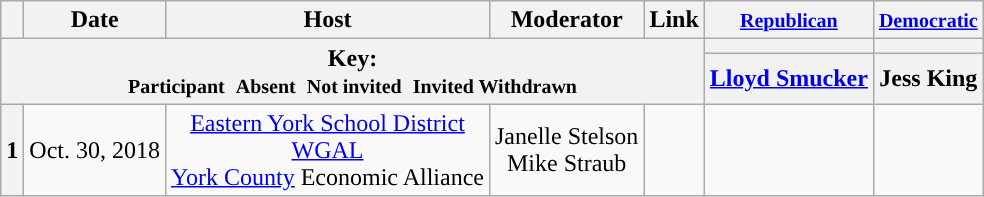<table class="wikitable" style="text-align:center;">
<tr>
<th scope="col"></th>
<th scope="col">Date</th>
<th scope="col">Host</th>
<th scope="col">Moderator</th>
<th scope="col">Link</th>
<th scope="col"><small><a href='#'>Republican</a></small></th>
<th scope="col"><small><a href='#'>Democratic</a></small></th>
</tr>
<tr>
<th colspan="5" rowspan="2">Key:<br> <small>Participant </small>  <small>Absent </small>  <small>Not invited </small>  <small>Invited  Withdrawn</small></th>
<th scope="col" style="background:"></th>
<th scope="col" style="background:"></th>
</tr>
<tr>
<th scope="col"><a href='#'>Lloyd Smucker</a></th>
<th scope="col">Jess King</th>
</tr>
<tr>
<th>1</th>
<td style="white-space:nowrap;">Oct. 30, 2018</td>
<td style="white-space:nowrap;"><a href='#'>Eastern York School District</a><br><a href='#'>WGAL</a><br><a href='#'>York County</a> Economic Alliance</td>
<td style="white-space:nowrap;">Janelle Stelson<br>Mike Straub</td>
<td style="white-space:nowrap;"></td>
<td></td>
<td></td>
</tr>
</table>
